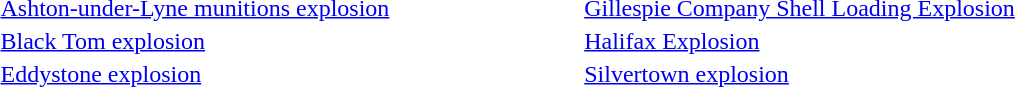<table style="width: 65%; border: none; text-align: left;">
<tr>
<td><a href='#'>Ashton-under-Lyne munitions explosion</a></td>
<td><a href='#'>Gillespie Company Shell Loading Explosion</a></td>
</tr>
<tr>
<td><a href='#'>Black Tom explosion</a></td>
<td><a href='#'>Halifax Explosion</a></td>
</tr>
<tr>
<td><a href='#'>Eddystone explosion</a></td>
<td><a href='#'>Silvertown explosion</a></td>
</tr>
</table>
